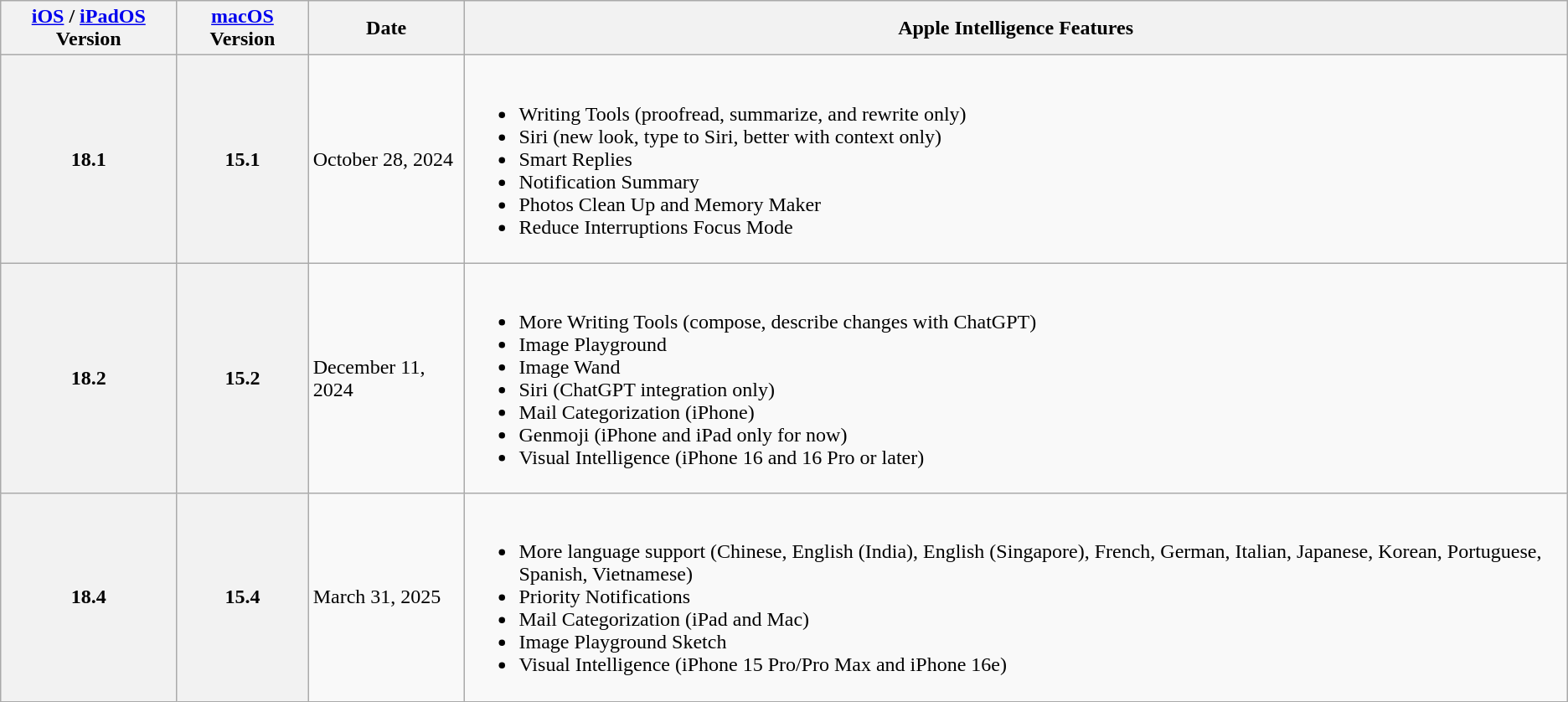<table class="wikitable">
<tr>
<th><a href='#'>iOS</a> / <a href='#'>iPadOS</a> Version</th>
<th><a href='#'>macOS</a> Version</th>
<th>Date</th>
<th>Apple Intelligence Features</th>
</tr>
<tr>
<th>18.1</th>
<th>15.1</th>
<td>October 28, 2024</td>
<td><br><ul><li>Writing Tools (proofread, summarize, and rewrite only)</li><li>Siri (new look, type to Siri, better with context only)</li><li>Smart Replies</li><li>Notification Summary</li><li>Photos Clean Up and Memory Maker</li><li>Reduce Interruptions Focus Mode</li></ul></td>
</tr>
<tr>
<th>18.2</th>
<th>15.2</th>
<td>December 11, 2024</td>
<td><br><ul><li>More Writing Tools (compose, describe changes with ChatGPT)</li><li>Image Playground</li><li>Image Wand</li><li>Siri (ChatGPT integration only)</li><li>Mail Categorization (iPhone)</li><li>Genmoji (iPhone and iPad only for now)</li><li>Visual Intelligence (iPhone 16 and 16 Pro or later)</li></ul></td>
</tr>
<tr>
<th>18.4</th>
<th>15.4</th>
<td>March 31, 2025</td>
<td><br><ul><li>More language support (Chinese, English (India), English (Singapore), French, German, Italian, Japanese, Korean, Portuguese, Spanish, Vietnamese)</li><li>Priority Notifications</li><li>Mail Categorization (iPad and Mac)</li><li>Image Playground Sketch</li><li>Visual Intelligence (iPhone 15 Pro/Pro Max and iPhone 16e)</li></ul></td>
</tr>
</table>
